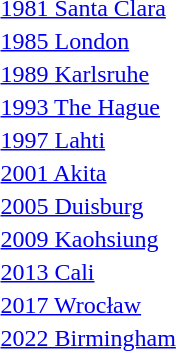<table>
<tr>
<td><a href='#'>1981 Santa Clara</a></td>
<td></td>
<td></td>
<td></td>
</tr>
<tr>
<td><a href='#'>1985 London</a></td>
<td></td>
<td></td>
<td></td>
</tr>
<tr>
<td><a href='#'>1989 Karlsruhe</a></td>
<td></td>
<td></td>
<td></td>
</tr>
<tr>
<td><a href='#'>1993 The Hague</a></td>
<td></td>
<td></td>
<td></td>
</tr>
<tr>
<td><a href='#'>1997 Lahti</a></td>
<td></td>
<td></td>
<td></td>
</tr>
<tr>
<td><a href='#'>2001 Akita</a></td>
<td></td>
<td></td>
<td></td>
</tr>
<tr>
<td><a href='#'>2005 Duisburg</a></td>
<td></td>
<td></td>
<td></td>
</tr>
<tr>
<td><a href='#'>2009 Kaohsiung</a></td>
<td></td>
<td></td>
<td></td>
</tr>
<tr>
<td><a href='#'>2013 Cali</a></td>
<td></td>
<td></td>
<td></td>
</tr>
<tr>
<td><a href='#'>2017 Wrocław</a></td>
<td></td>
<td></td>
<td></td>
</tr>
<tr>
<td><a href='#'>2022 Birmingham</a></td>
<td></td>
<td></td>
<td></td>
</tr>
</table>
